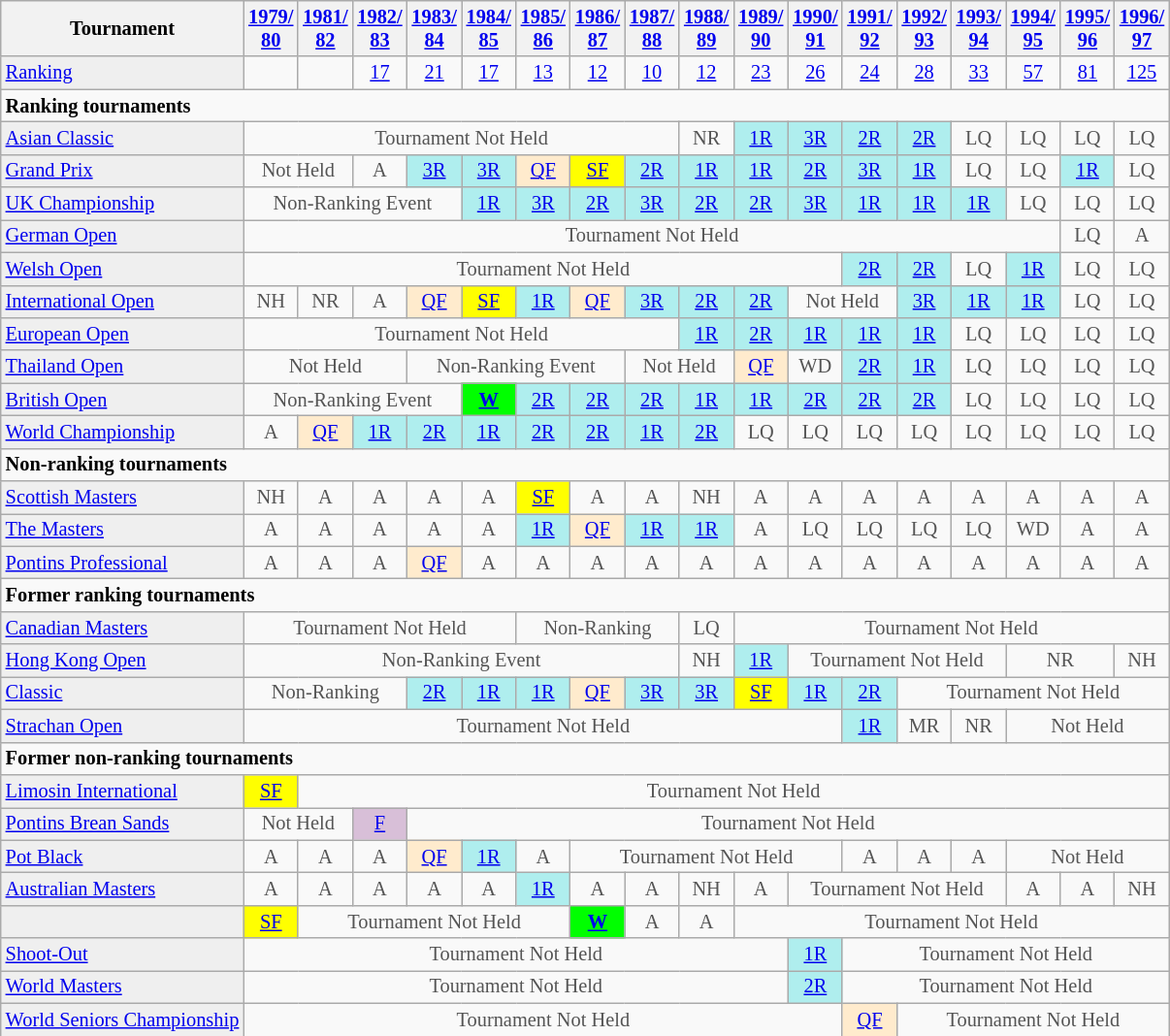<table class="wikitable"  style="font-size:85%;">
<tr>
<th>Tournament</th>
<th><a href='#'>1979/<br>80</a></th>
<th><a href='#'>1981/<br>82</a></th>
<th><a href='#'>1982/<br>83</a></th>
<th><a href='#'>1983/<br>84</a></th>
<th><a href='#'>1984/<br>85</a></th>
<th><a href='#'>1985/<br>86</a></th>
<th><a href='#'>1986/<br>87</a></th>
<th><a href='#'>1987/<br>88</a></th>
<th><a href='#'>1988/<br>89</a></th>
<th><a href='#'>1989/<br>90</a></th>
<th><a href='#'>1990/<br>91</a></th>
<th><a href='#'>1991/<br>92</a></th>
<th><a href='#'>1992/<br>93</a></th>
<th><a href='#'>1993/<br>94</a></th>
<th><a href='#'>1994/<br>95</a></th>
<th><a href='#'>1995/<br>96</a></th>
<th><a href='#'>1996/<br>97</a></th>
</tr>
<tr>
<td style="background:#EFEFEF;"><a href='#'>Ranking</a></td>
<td align="center"></td>
<td align="center"></td>
<td align="center"><a href='#'>17</a></td>
<td align="center"><a href='#'>21</a></td>
<td align="center"><a href='#'>17</a></td>
<td align="center"><a href='#'>13</a></td>
<td align="center"><a href='#'>12</a></td>
<td align="center"><a href='#'>10</a></td>
<td align="center"><a href='#'>12</a></td>
<td align="center"><a href='#'>23</a></td>
<td align="center"><a href='#'>26</a></td>
<td align="center"><a href='#'>24</a></td>
<td align="center"><a href='#'>28</a></td>
<td align="center"><a href='#'>33</a></td>
<td align="center"><a href='#'>57</a></td>
<td align="center"><a href='#'>81</a></td>
<td align="center"><a href='#'>125</a></td>
</tr>
<tr>
<td colspan="50"><strong>Ranking tournaments</strong></td>
</tr>
<tr>
<td style="background:#EFEFEF;"><a href='#'>Asian Classic</a></td>
<td style="text-align:center; color:#555555;" colspan="8">Tournament Not Held</td>
<td align="center" style="color:#555555;">NR</td>
<td style="text-align:center; background:#afeeee;"><a href='#'>1R</a></td>
<td style="text-align:center; background:#afeeee;"><a href='#'>3R</a></td>
<td style="text-align:center; background:#afeeee;"><a href='#'>2R</a></td>
<td style="text-align:center; background:#afeeee;"><a href='#'>2R</a></td>
<td align="center" style="color:#555555;">LQ</td>
<td align="center" style="color:#555555;">LQ</td>
<td align="center" style="color:#555555;">LQ</td>
<td align="center" style="color:#555555;">LQ</td>
</tr>
<tr>
<td style="background:#EFEFEF;"><a href='#'>Grand Prix</a></td>
<td style="text-align:center; color:#555555;" colspan="2">Not Held</td>
<td align="center" style="color:#555555;">A</td>
<td style="text-align:center; background:#afeeee;"><a href='#'>3R</a></td>
<td style="text-align:center; background:#afeeee;"><a href='#'>3R</a></td>
<td style="text-align:center; background:#ffebcd;"><a href='#'>QF</a></td>
<td style="text-align:center; background:yellow;"><a href='#'>SF</a></td>
<td style="text-align:center; background:#afeeee;"><a href='#'>2R</a></td>
<td style="text-align:center; background:#afeeee;"><a href='#'>1R</a></td>
<td style="text-align:center; background:#afeeee;"><a href='#'>1R</a></td>
<td style="text-align:center; background:#afeeee;"><a href='#'>2R</a></td>
<td style="text-align:center; background:#afeeee;"><a href='#'>3R</a></td>
<td style="text-align:center; background:#afeeee;"><a href='#'>1R</a></td>
<td align="center" style="color:#555555;">LQ</td>
<td align="center" style="color:#555555;">LQ</td>
<td style="text-align:center; background:#afeeee;"><a href='#'>1R</a></td>
<td align="center" style="color:#555555;">LQ</td>
</tr>
<tr>
<td style="background:#EFEFEF;"><a href='#'>UK Championship</a></td>
<td style="text-align:center; color:#555555;" colspan="4">Non-Ranking Event</td>
<td style="text-align:center; background:#afeeee;"><a href='#'>1R</a></td>
<td style="text-align:center; background:#afeeee;"><a href='#'>3R</a></td>
<td style="text-align:center; background:#afeeee;"><a href='#'>2R</a></td>
<td style="text-align:center; background:#afeeee;"><a href='#'>3R</a></td>
<td style="text-align:center; background:#afeeee;"><a href='#'>2R</a></td>
<td style="text-align:center; background:#afeeee;"><a href='#'>2R</a></td>
<td style="text-align:center; background:#afeeee;"><a href='#'>3R</a></td>
<td style="text-align:center; background:#afeeee;"><a href='#'>1R</a></td>
<td style="text-align:center; background:#afeeee;"><a href='#'>1R</a></td>
<td style="text-align:center; background:#afeeee;"><a href='#'>1R</a></td>
<td align="center" style="color:#555555;">LQ</td>
<td align="center" style="color:#555555;">LQ</td>
<td align="center" style="color:#555555;">LQ</td>
</tr>
<tr>
<td style="background:#EFEFEF;"><a href='#'>German Open</a></td>
<td style="text-align:center; color:#555555;" colspan="15">Tournament Not Held</td>
<td align="center" style="color:#555555;">LQ</td>
<td align="center" style="color:#555555;">A</td>
</tr>
<tr>
<td style="background:#EFEFEF;"><a href='#'>Welsh Open</a></td>
<td style="text-align:center; color:#555555;" colspan="11">Tournament Not Held</td>
<td style="text-align:center; background:#afeeee;"><a href='#'>2R</a></td>
<td style="text-align:center; background:#afeeee;"><a href='#'>2R</a></td>
<td align="center" style="color:#555555;">LQ</td>
<td style="text-align:center; background:#afeeee;"><a href='#'>1R</a></td>
<td align="center" style="color:#555555;">LQ</td>
<td align="center" style="color:#555555;">LQ</td>
</tr>
<tr>
<td style="background:#EFEFEF;"><a href='#'>International Open</a></td>
<td align="center" style="color:#555555;">NH</td>
<td align="center" style="color:#555555;">NR</td>
<td align="center" style="color:#555555;">A</td>
<td style="text-align:center; background:#ffebcd;"><a href='#'>QF</a></td>
<td style="text-align:center; background:yellow;"><a href='#'>SF</a></td>
<td style="text-align:center; background:#afeeee;"><a href='#'>1R</a></td>
<td style="text-align:center; background:#ffebcd;"><a href='#'>QF</a></td>
<td style="text-align:center; background:#afeeee;"><a href='#'>3R</a></td>
<td style="text-align:center; background:#afeeee;"><a href='#'>2R</a></td>
<td style="text-align:center; background:#afeeee;"><a href='#'>2R</a></td>
<td style="text-align:center; color:#555555;" colspan="2">Not Held</td>
<td style="text-align:center; background:#afeeee;"><a href='#'>3R</a></td>
<td style="text-align:center; background:#afeeee;"><a href='#'>1R</a></td>
<td style="text-align:center; background:#afeeee;"><a href='#'>1R</a></td>
<td align="center" style="color:#555555;">LQ</td>
<td align="center" style="color:#555555;">LQ</td>
</tr>
<tr>
<td style="background:#EFEFEF;"><a href='#'>European Open</a></td>
<td style="text-align:center; color:#555555;" colspan="8">Tournament Not Held</td>
<td style="text-align:center; background:#afeeee;"><a href='#'>1R</a></td>
<td style="text-align:center; background:#afeeee;"><a href='#'>2R</a></td>
<td style="text-align:center; background:#afeeee;"><a href='#'>1R</a></td>
<td style="text-align:center; background:#afeeee;"><a href='#'>1R</a></td>
<td style="text-align:center; background:#afeeee;"><a href='#'>1R</a></td>
<td align="center" style="color:#555555;">LQ</td>
<td align="center" style="color:#555555;">LQ</td>
<td align="center" style="color:#555555;">LQ</td>
<td align="center" style="color:#555555;">LQ</td>
</tr>
<tr>
<td style="background:#EFEFEF;"><a href='#'>Thailand Open</a></td>
<td style="text-align:center; color:#555555;" colspan="3">Not Held</td>
<td style="text-align:center; color:#555555;" colspan="4">Non-Ranking Event</td>
<td style="text-align:center; color:#555555;" colspan="2">Not Held</td>
<td style="text-align:center; background:#ffebcd;"><a href='#'>QF</a></td>
<td align="center" style="color:#555555;">WD</td>
<td style="text-align:center; background:#afeeee;"><a href='#'>2R</a></td>
<td style="text-align:center; background:#afeeee;"><a href='#'>1R</a></td>
<td align="center" style="color:#555555;">LQ</td>
<td align="center" style="color:#555555;">LQ</td>
<td align="center" style="color:#555555;">LQ</td>
<td align="center" style="color:#555555;">LQ</td>
</tr>
<tr>
<td style="background:#EFEFEF;"><a href='#'>British Open</a></td>
<td style="text-align:center; color:#555555;" colspan="4">Non-Ranking Event</td>
<td style="text-align:center; background:#0f0;"><a href='#'><strong>W</strong></a></td>
<td style="text-align:center; background:#afeeee;"><a href='#'>2R</a></td>
<td style="text-align:center; background:#afeeee;"><a href='#'>2R</a></td>
<td style="text-align:center; background:#afeeee;"><a href='#'>2R</a></td>
<td style="text-align:center; background:#afeeee;"><a href='#'>1R</a></td>
<td style="text-align:center; background:#afeeee;"><a href='#'>1R</a></td>
<td style="text-align:center; background:#afeeee;"><a href='#'>2R</a></td>
<td style="text-align:center; background:#afeeee;"><a href='#'>2R</a></td>
<td style="text-align:center; background:#afeeee;"><a href='#'>2R</a></td>
<td align="center" style="color:#555555;">LQ</td>
<td align="center" style="color:#555555;">LQ</td>
<td align="center" style="color:#555555;">LQ</td>
<td align="center" style="color:#555555;">LQ</td>
</tr>
<tr>
<td style="background:#EFEFEF;"><a href='#'>World Championship</a></td>
<td align="center" style="color:#555555;">A</td>
<td style="text-align:center; background:#ffebcd;"><a href='#'>QF</a></td>
<td style="text-align:center; background:#afeeee;"><a href='#'>1R</a></td>
<td style="text-align:center; background:#afeeee;"><a href='#'>2R</a></td>
<td style="text-align:center; background:#afeeee;"><a href='#'>1R</a></td>
<td style="text-align:center; background:#afeeee;"><a href='#'>2R</a></td>
<td style="text-align:center; background:#afeeee;"><a href='#'>2R</a></td>
<td style="text-align:center; background:#afeeee;"><a href='#'>1R</a></td>
<td style="text-align:center; background:#afeeee;"><a href='#'>2R</a></td>
<td align="center" style="color:#555555;">LQ</td>
<td align="center" style="color:#555555;">LQ</td>
<td align="center" style="color:#555555;">LQ</td>
<td align="center" style="color:#555555;">LQ</td>
<td align="center" style="color:#555555;">LQ</td>
<td align="center" style="color:#555555;">LQ</td>
<td align="center" style="color:#555555;">LQ</td>
<td align="center" style="color:#555555;">LQ</td>
</tr>
<tr>
<td colspan="50"><strong>Non-ranking tournaments</strong></td>
</tr>
<tr>
<td style="background:#EFEFEF;"><a href='#'>Scottish Masters</a></td>
<td align="center" style="color:#555555;">NH</td>
<td align="center" style="color:#555555;">A</td>
<td align="center" style="color:#555555;">A</td>
<td align="center" style="color:#555555;">A</td>
<td align="center" style="color:#555555;">A</td>
<td style="text-align:center; background:yellow;"><a href='#'>SF</a></td>
<td align="center" style="color:#555555;">A</td>
<td align="center" style="color:#555555;">A</td>
<td align="center" style="color:#555555;">NH</td>
<td align="center" style="color:#555555;">A</td>
<td align="center" style="color:#555555;">A</td>
<td align="center" style="color:#555555;">A</td>
<td align="center" style="color:#555555;">A</td>
<td align="center" style="color:#555555;">A</td>
<td align="center" style="color:#555555;">A</td>
<td align="center" style="color:#555555;">A</td>
<td align="center" style="color:#555555;">A</td>
</tr>
<tr>
<td style="background:#EFEFEF;"><a href='#'>The Masters</a></td>
<td align="center" style="color:#555555;">A</td>
<td align="center" style="color:#555555;">A</td>
<td align="center" style="color:#555555;">A</td>
<td align="center" style="color:#555555;">A</td>
<td align="center" style="color:#555555;">A</td>
<td style="text-align:center; background:#afeeee;"><a href='#'>1R</a></td>
<td style="text-align:center; background:#ffebcd;"><a href='#'>QF</a></td>
<td style="text-align:center; background:#afeeee;"><a href='#'>1R</a></td>
<td style="text-align:center; background:#afeeee;"><a href='#'>1R</a></td>
<td align="center" style="color:#555555;">A</td>
<td align="center" style="color:#555555;">LQ</td>
<td align="center" style="color:#555555;">LQ</td>
<td align="center" style="color:#555555;">LQ</td>
<td align="center" style="color:#555555;">LQ</td>
<td align="center" style="color:#555555;">WD</td>
<td align="center" style="color:#555555;">A</td>
<td align="center" style="color:#555555;">A</td>
</tr>
<tr>
<td style="background:#EFEFEF;"><a href='#'>Pontins Professional</a></td>
<td align="center" style="color:#555555;">A</td>
<td align="center" style="color:#555555;">A</td>
<td align="center" style="color:#555555;">A</td>
<td style="text-align:center; background:#ffebcd;"><a href='#'>QF</a></td>
<td align="center" style="color:#555555;">A</td>
<td align="center" style="color:#555555;">A</td>
<td align="center" style="color:#555555;">A</td>
<td align="center" style="color:#555555;">A</td>
<td align="center" style="color:#555555;">A</td>
<td align="center" style="color:#555555;">A</td>
<td align="center" style="color:#555555;">A</td>
<td align="center" style="color:#555555;">A</td>
<td align="center" style="color:#555555;">A</td>
<td align="center" style="color:#555555;">A</td>
<td align="center" style="color:#555555;">A</td>
<td align="center" style="color:#555555;">A</td>
<td align="center" style="color:#555555;">A</td>
</tr>
<tr>
<td colspan="50"><strong>Former ranking tournaments</strong></td>
</tr>
<tr>
<td style="background:#EFEFEF;"><a href='#'>Canadian Masters</a></td>
<td style="text-align:center; color:#555555;" colspan="5">Tournament Not Held</td>
<td style="text-align:center; color:#555555;" colspan="3">Non-Ranking</td>
<td align="center" style="color:#555555;">LQ</td>
<td style="text-align:center; color:#555555;" colspan="8">Tournament Not Held</td>
</tr>
<tr>
<td style="background:#EFEFEF;"><a href='#'>Hong Kong Open</a></td>
<td style="text-align:center; color:#555555;" colspan="8">Non-Ranking Event</td>
<td align="center" style="color:#555555;">NH</td>
<td style="text-align:center; background:#afeeee;"><a href='#'>1R</a></td>
<td style="text-align:center; color:#555555;" colspan="4">Tournament Not Held</td>
<td style="text-align:center; color:#555555;" colspan="2">NR</td>
<td align="center" style="color:#555555;">NH</td>
</tr>
<tr>
<td style="background:#EFEFEF;"><a href='#'>Classic</a></td>
<td style="text-align:center; color:#555555;" colspan="3">Non-Ranking</td>
<td style="text-align:center; background:#afeeee;"><a href='#'>2R</a></td>
<td style="text-align:center; background:#afeeee;"><a href='#'>1R</a></td>
<td style="text-align:center; background:#afeeee;"><a href='#'>1R</a></td>
<td style="text-align:center; background:#ffebcd;"><a href='#'>QF</a></td>
<td style="text-align:center; background:#afeeee;"><a href='#'>3R</a></td>
<td style="text-align:center; background:#afeeee;"><a href='#'>3R</a></td>
<td style="text-align:center; background:yellow;"><a href='#'>SF</a></td>
<td style="text-align:center; background:#afeeee;"><a href='#'>1R</a></td>
<td style="text-align:center; background:#afeeee;"><a href='#'>2R</a></td>
<td style="text-align:center; color:#555555;" colspan="5">Tournament Not Held</td>
</tr>
<tr>
<td style="background:#EFEFEF;"><a href='#'>Strachan Open</a></td>
<td style="text-align:center; color:#555555;" colspan="11">Tournament Not Held</td>
<td style="text-align:center; background:#afeeee;"><a href='#'>1R</a></td>
<td align="center" style="color:#555555;">MR</td>
<td align="center" style="color:#555555;">NR</td>
<td style="text-align:center; color:#555555;" colspan="3">Not Held</td>
</tr>
<tr>
<td colspan="50"><strong>Former non-ranking tournaments</strong></td>
</tr>
<tr>
<td style="background:#EFEFEF;"><a href='#'>Limosin International</a></td>
<td style="text-align:center; background:yellow;"><a href='#'>SF</a></td>
<td style="text-align:center; color:#555555;" colspan="30">Tournament Not Held</td>
</tr>
<tr>
<td style="background:#EFEFEF;"><a href='#'>Pontins Brean Sands</a></td>
<td style="text-align:center; color:#555555;" colspan="2">Not Held</td>
<td style="text-align:center; background:thistle;"><a href='#'>F</a></td>
<td style="text-align:center; color:#555555;" colspan="30">Tournament Not Held</td>
</tr>
<tr>
<td style="background:#EFEFEF;"><a href='#'>Pot Black</a></td>
<td align="center" style="color:#555555;">A</td>
<td align="center" style="color:#555555;">A</td>
<td align="center" style="color:#555555;">A</td>
<td style="text-align:center; background:#ffebcd;"><a href='#'>QF</a></td>
<td style="text-align:center; background:#afeeee;"><a href='#'>1R</a></td>
<td align="center" style="color:#555555;">A</td>
<td style="text-align:center; color:#555555;" colspan="5">Tournament Not Held</td>
<td align="center" style="color:#555555;">A</td>
<td align="center" style="color:#555555;">A</td>
<td align="center" style="color:#555555;">A</td>
<td style="text-align:center; color:#555555;" colspan="30">Not Held</td>
</tr>
<tr>
<td style="background:#EFEFEF;"><a href='#'>Australian Masters</a></td>
<td align="center" style="color:#555555;">A</td>
<td align="center" style="color:#555555;">A</td>
<td align="center" style="color:#555555;">A</td>
<td align="center" style="color:#555555;">A</td>
<td align="center" style="color:#555555;">A</td>
<td style="text-align:center; background:#afeeee;"><a href='#'>1R</a></td>
<td align="center" style="color:#555555;">A</td>
<td align="center" style="color:#555555;">A</td>
<td align="center" style="color:#555555;">NH</td>
<td align="center" style="color:#555555;">A</td>
<td style="text-align:center; color:#555555;" colspan="4">Tournament Not Held</td>
<td align="center" style="color:#555555;">A</td>
<td align="center" style="color:#555555;">A</td>
<td align="center" style="color:#555555;">NH</td>
</tr>
<tr>
<td style="background:#EFEFEF;"></td>
<td style="text-align:center; background:yellow;"><a href='#'>SF</a></td>
<td style="text-align:center; color:#555555;" colspan="5">Tournament Not Held</td>
<td style="text-align:center; background:#0f0;"><a href='#'><strong>W</strong></a></td>
<td align="center" style="color:#555555;">A</td>
<td align="center" style="color:#555555;">A</td>
<td style="text-align:center; color:#555555;" colspan="30">Tournament Not Held</td>
</tr>
<tr>
<td style="background:#EFEFEF;"><a href='#'>Shoot-Out</a></td>
<td style="text-align:center; color:#555555;" colspan="10">Tournament Not Held</td>
<td style="text-align:center; background:#afeeee;"><a href='#'>1R</a></td>
<td style="text-align:center; color:#555555;" colspan="9">Tournament Not Held</td>
</tr>
<tr>
<td style="background:#EFEFEF;"><a href='#'>World Masters</a></td>
<td style="text-align:center; color:#555555;" colspan="10">Tournament Not Held</td>
<td style="text-align:center; background:#afeeee;"><a href='#'>2R</a></td>
<td style="text-align:center; color:#555555;" colspan="9">Tournament Not Held</td>
</tr>
<tr>
<td style="background:#EFEFEF;"><a href='#'>World Seniors Championship</a></td>
<td style="text-align:center; color:#555555;" colspan="11">Tournament Not Held</td>
<td style="text-align:center; background:#ffebcd;"><a href='#'>QF</a></td>
<td style="text-align:center; color:#555555;" colspan="8">Tournament Not Held</td>
</tr>
</table>
